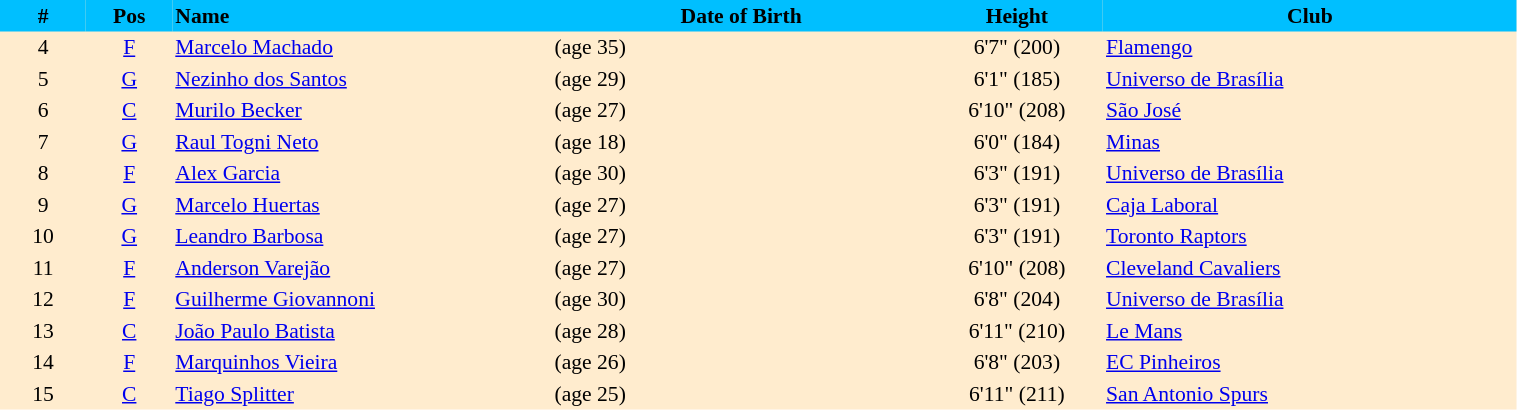<table border=0 cellpadding=2 cellspacing=0  |- bgcolor=#FFECCE style="text-align:center; font-size:90%;" width=80%>
<tr bgcolor=#00BFFF>
<th width=5%>#</th>
<th width=5%>Pos</th>
<th width=22% align=left>Name</th>
<th width=22%>Date of Birth</th>
<th width=10%>Height</th>
<th width=24%>Club</th>
</tr>
<tr>
<td>4</td>
<td><a href='#'>F</a></td>
<td align=left><a href='#'>Marcelo Machado</a></td>
<td align=left> (age 35)</td>
<td>6'7" (200)</td>
<td align=left> <a href='#'>Flamengo</a></td>
</tr>
<tr>
<td>5</td>
<td><a href='#'>G</a></td>
<td align=left><a href='#'>Nezinho dos Santos</a></td>
<td align=left> (age 29)</td>
<td>6'1" (185)</td>
<td align=left> <a href='#'>Universo de Brasília</a></td>
</tr>
<tr>
<td>6</td>
<td><a href='#'>C</a></td>
<td align=left><a href='#'>Murilo Becker</a></td>
<td align=left> (age 27)</td>
<td>6'10" (208)</td>
<td align=left> <a href='#'>São José</a></td>
</tr>
<tr>
<td>7</td>
<td><a href='#'>G</a></td>
<td align=left><a href='#'>Raul Togni Neto</a></td>
<td align=left> (age 18)</td>
<td>6'0" (184)</td>
<td align=left> <a href='#'>Minas</a></td>
</tr>
<tr>
<td>8</td>
<td><a href='#'>F</a></td>
<td align=left><a href='#'>Alex Garcia</a></td>
<td align=left> (age 30)</td>
<td>6'3" (191)</td>
<td align=left> <a href='#'>Universo de Brasília</a></td>
</tr>
<tr>
<td>9</td>
<td><a href='#'>G</a></td>
<td align=left><a href='#'>Marcelo Huertas</a></td>
<td align=left> (age 27)</td>
<td>6'3" (191)</td>
<td align=left>  <a href='#'>Caja Laboral</a></td>
</tr>
<tr>
<td>10</td>
<td><a href='#'>G</a></td>
<td align=left><a href='#'>Leandro Barbosa</a></td>
<td align=left> (age 27)</td>
<td>6'3" (191)</td>
<td align=left> <a href='#'>Toronto Raptors</a></td>
</tr>
<tr>
<td>11</td>
<td><a href='#'>F</a></td>
<td align=left><a href='#'>Anderson Varejão</a></td>
<td align=left> (age 27)</td>
<td>6'10" (208)</td>
<td align=left> <a href='#'>Cleveland Cavaliers</a></td>
</tr>
<tr>
<td>12</td>
<td><a href='#'>F</a></td>
<td align=left><a href='#'>Guilherme Giovannoni</a></td>
<td align=left> (age 30)</td>
<td>6'8" (204)</td>
<td align=left> <a href='#'>Universo de Brasília</a></td>
</tr>
<tr>
<td>13</td>
<td><a href='#'>C</a></td>
<td align=left><a href='#'>João Paulo Batista</a></td>
<td align=left> (age 28)</td>
<td>6'11" (210)</td>
<td align=left> <a href='#'>Le Mans</a></td>
</tr>
<tr>
<td>14</td>
<td><a href='#'>F</a></td>
<td align=left><a href='#'>Marquinhos Vieira</a></td>
<td align=left> (age 26)</td>
<td>6'8" (203)</td>
<td align=left> <a href='#'>EC Pinheiros</a></td>
</tr>
<tr>
<td>15</td>
<td><a href='#'>C</a></td>
<td align=left><a href='#'>Tiago Splitter</a></td>
<td align=left> (age 25)</td>
<td>6'11" (211)</td>
<td align=left> <a href='#'>San Antonio Spurs</a></td>
</tr>
<tr>
</tr>
</table>
